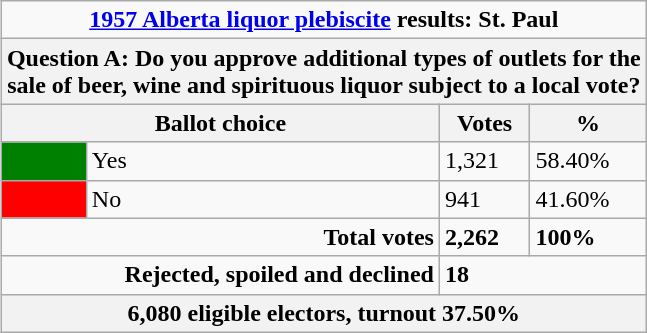<table class="wikitable" align=right>
<tr>
<td colspan=4 align=center><strong><a href='#'>1957 Alberta liquor plebiscite</a> results: St. Paul</strong></td>
</tr>
<tr>
<th colspan=4>Question A: Do you approve additional types of outlets for the<br> sale of beer, wine and spirituous liquor subject to a local vote?</th>
</tr>
<tr>
<th colspan=2>Ballot choice</th>
<th>Votes</th>
<th>%</th>
</tr>
<tr>
<td bgcolor=green></td>
<td>Yes</td>
<td>1,321</td>
<td>58.40%</td>
</tr>
<tr>
<td bgcolor=red></td>
<td>No</td>
<td>941</td>
<td>41.60%</td>
</tr>
<tr>
<td align=right colspan=2><strong>Total votes</strong></td>
<td><strong>2,262</strong></td>
<td><strong>100%</strong></td>
</tr>
<tr>
<td align=right colspan=2><strong>Rejected, spoiled and declined</strong></td>
<td colspan=2><strong>18</strong></td>
</tr>
<tr>
<th colspan=4>6,080 eligible electors, turnout 37.50%</th>
</tr>
</table>
